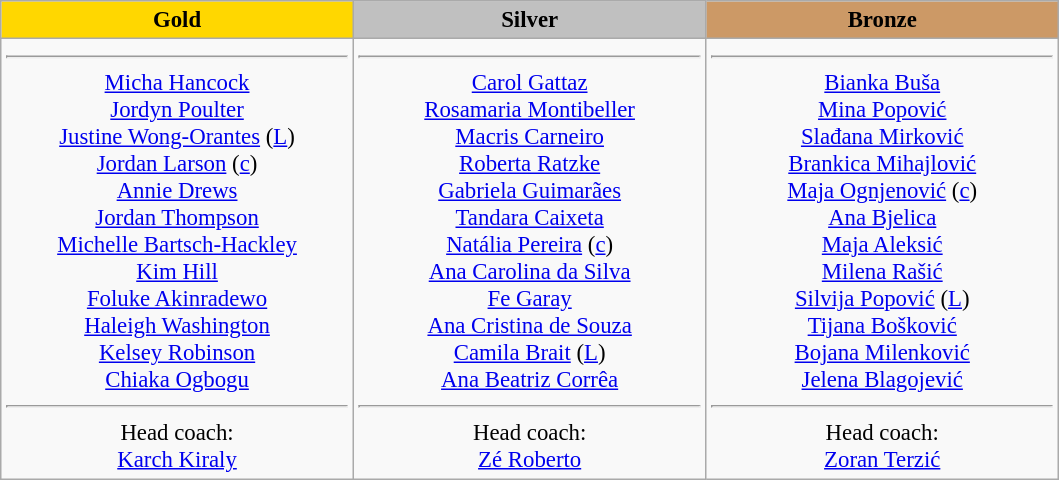<table class="wikitable" style="text-align:center; font-size:95%">
<tr>
<td style="width:15em; background:gold"><strong>Gold</strong></td>
<td style="width:15em; background:silver"><strong>Silver</strong></td>
<td style="width:15em; background:#cc9966"><strong>Bronze</strong></td>
</tr>
<tr>
<td><hr><a href='#'>Micha Hancock</a><br><a href='#'>Jordyn Poulter</a><br><a href='#'>Justine Wong-Orantes</a> (<a href='#'>L</a>)<br><a href='#'>Jordan Larson</a> (<a href='#'>c</a>)<br><a href='#'>Annie Drews</a><br><a href='#'>Jordan Thompson</a><br><a href='#'>Michelle Bartsch-Hackley</a><br><a href='#'>Kim Hill</a><br><a href='#'>Foluke Akinradewo</a><br><a href='#'>Haleigh Washington</a><br><a href='#'>Kelsey Robinson</a><br><a href='#'>Chiaka Ogbogu</a><br><hr>Head coach:<br><a href='#'>Karch Kiraly</a></td>
<td><hr><a href='#'>Carol Gattaz</a><br><a href='#'>Rosamaria Montibeller</a><br><a href='#'>Macris Carneiro</a><br><a href='#'>Roberta Ratzke</a><br><a href='#'>Gabriela Guimarães</a><br><a href='#'>Tandara Caixeta</a><br><a href='#'>Natália Pereira</a> (<a href='#'>c</a>)<br><a href='#'>Ana Carolina da Silva</a><br> <a href='#'>Fe Garay</a><br><a href='#'>Ana Cristina de Souza</a><br><a href='#'>Camila Brait</a> (<a href='#'>L</a>)<br><a href='#'>Ana Beatriz Corrêa</a><br><hr>Head coach:<br><a href='#'>Zé Roberto</a></td>
<td><hr><a href='#'>Bianka Buša</a><br><a href='#'>Mina Popović</a><br><a href='#'>Slađana Mirković</a><br><a href='#'>Brankica Mihajlović</a><br><a href='#'>Maja Ognjenović</a> (<a href='#'>c</a>)<br><a href='#'>Ana Bjelica</a><br><a href='#'>Maja Aleksić</a><br><a href='#'>Milena Rašić</a><br><a href='#'>Silvija Popović</a> (<a href='#'>L</a>)<br><a href='#'>Tijana Bošković</a><br><a href='#'>Bojana Milenković</a><br><a href='#'>Jelena Blagojević</a><br><hr>Head coach:<br><a href='#'>Zoran Terzić</a></td>
</tr>
</table>
